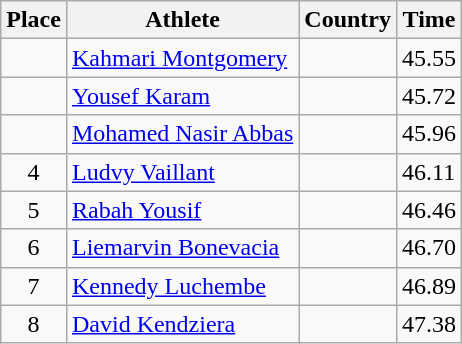<table class="wikitable mw-datatable sortable">
<tr>
<th>Place</th>
<th>Athlete</th>
<th>Country</th>
<th>Time</th>
</tr>
<tr>
<td align=center></td>
<td><a href='#'>Kahmari Montgomery</a></td>
<td></td>
<td>45.55</td>
</tr>
<tr>
<td align=center></td>
<td><a href='#'>Yousef Karam</a></td>
<td></td>
<td>45.72</td>
</tr>
<tr>
<td align=center></td>
<td><a href='#'>Mohamed Nasir Abbas</a></td>
<td></td>
<td>45.96</td>
</tr>
<tr>
<td align=center>4</td>
<td><a href='#'>Ludvy Vaillant</a></td>
<td></td>
<td>46.11</td>
</tr>
<tr>
<td align=center>5</td>
<td><a href='#'>Rabah Yousif</a></td>
<td></td>
<td>46.46</td>
</tr>
<tr>
<td align=center>6</td>
<td><a href='#'>Liemarvin Bonevacia</a></td>
<td></td>
<td>46.70</td>
</tr>
<tr>
<td align=center>7</td>
<td><a href='#'>Kennedy Luchembe</a></td>
<td></td>
<td>46.89</td>
</tr>
<tr>
<td align=center>8</td>
<td><a href='#'>David Kendziera</a></td>
<td></td>
<td>47.38</td>
</tr>
</table>
